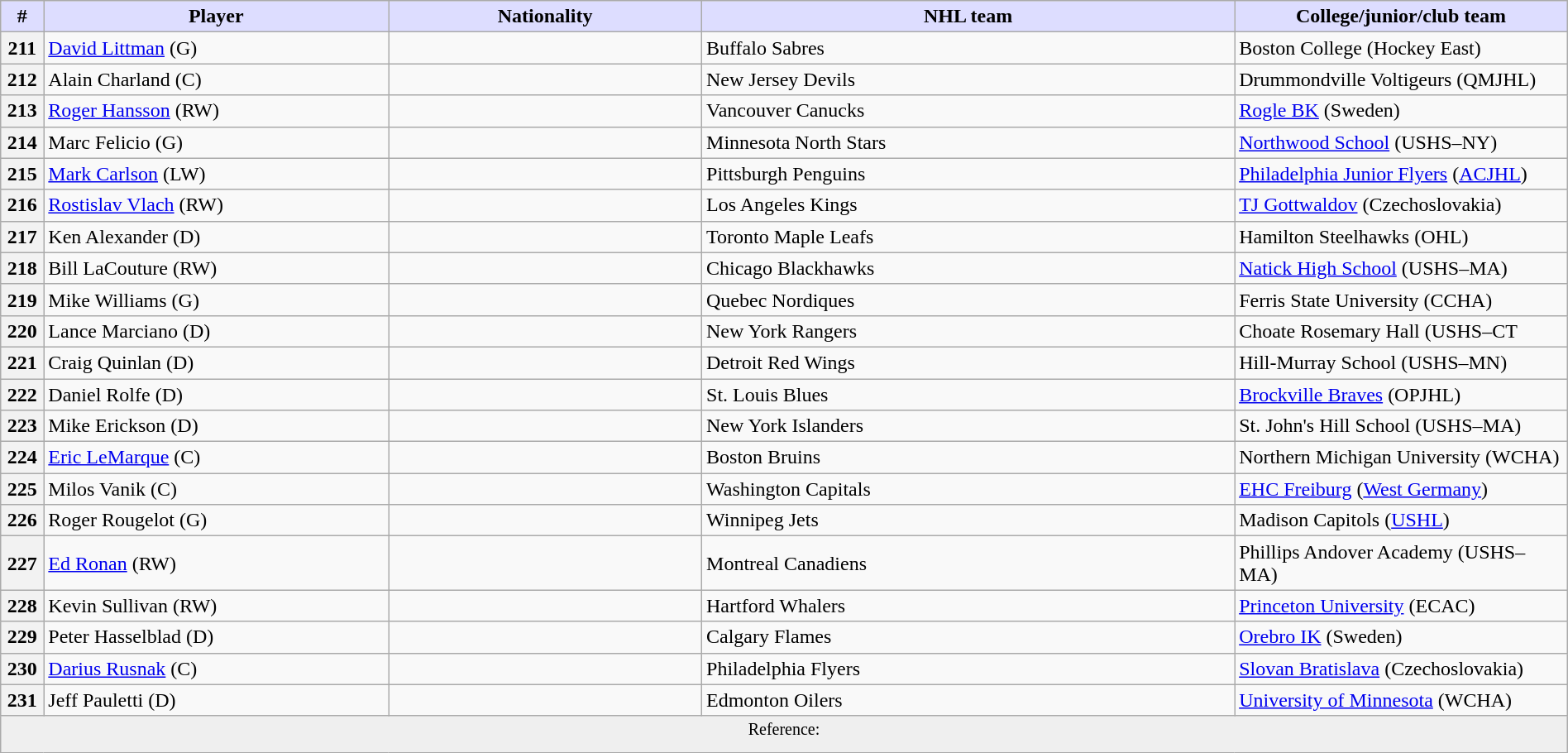<table class="wikitable" style="width: 100%">
<tr>
<th style="background:#ddf; width:2.75%;">#</th>
<th style="background:#ddf; width:22.0%;">Player</th>
<th style="background:#ddf; width:20.0%;">Nationality</th>
<th style="background:#ddf; width:34.0%;">NHL team</th>
<th style="background:#ddf; width:100.0%;">College/junior/club team</th>
</tr>
<tr>
<th>211</th>
<td><a href='#'>David Littman</a> (G)</td>
<td></td>
<td>Buffalo Sabres</td>
<td>Boston College (Hockey East)</td>
</tr>
<tr>
<th>212</th>
<td>Alain Charland (C)</td>
<td></td>
<td>New Jersey Devils</td>
<td>Drummondville Voltigeurs (QMJHL)</td>
</tr>
<tr>
<th>213</th>
<td><a href='#'>Roger Hansson</a> (RW)</td>
<td></td>
<td>Vancouver Canucks</td>
<td><a href='#'>Rogle BK</a> (Sweden)</td>
</tr>
<tr>
<th>214</th>
<td>Marc Felicio (G)</td>
<td></td>
<td>Minnesota North Stars</td>
<td><a href='#'>Northwood School</a> (USHS–NY)</td>
</tr>
<tr>
<th>215</th>
<td><a href='#'>Mark Carlson</a> (LW)</td>
<td></td>
<td>Pittsburgh Penguins</td>
<td><a href='#'>Philadelphia Junior Flyers</a> (<a href='#'>ACJHL</a>)</td>
</tr>
<tr>
<th>216</th>
<td><a href='#'>Rostislav Vlach</a> (RW)</td>
<td></td>
<td>Los Angeles Kings</td>
<td><a href='#'>TJ Gottwaldov</a> (Czechoslovakia)</td>
</tr>
<tr>
<th>217</th>
<td>Ken Alexander (D)</td>
<td></td>
<td>Toronto Maple Leafs</td>
<td>Hamilton Steelhawks (OHL)</td>
</tr>
<tr>
<th>218</th>
<td>Bill LaCouture (RW)</td>
<td></td>
<td>Chicago Blackhawks</td>
<td><a href='#'>Natick High School</a> (USHS–MA)</td>
</tr>
<tr>
<th>219</th>
<td>Mike Williams (G)</td>
<td></td>
<td>Quebec Nordiques</td>
<td>Ferris State University (CCHA)</td>
</tr>
<tr>
<th>220</th>
<td>Lance Marciano (D)</td>
<td></td>
<td>New York Rangers</td>
<td>Choate Rosemary Hall (USHS–CT</td>
</tr>
<tr>
<th>221</th>
<td>Craig Quinlan (D)</td>
<td></td>
<td>Detroit Red Wings</td>
<td>Hill-Murray School (USHS–MN)</td>
</tr>
<tr>
<th>222</th>
<td>Daniel Rolfe (D)</td>
<td></td>
<td>St. Louis Blues</td>
<td><a href='#'>Brockville Braves</a> (OPJHL)</td>
</tr>
<tr>
<th>223</th>
<td>Mike Erickson (D)</td>
<td></td>
<td>New York Islanders</td>
<td>St. John's Hill School (USHS–MA)</td>
</tr>
<tr>
<th>224</th>
<td><a href='#'>Eric LeMarque</a> (C)</td>
<td></td>
<td>Boston Bruins</td>
<td>Northern Michigan University (WCHA)</td>
</tr>
<tr>
<th>225</th>
<td>Milos Vanik (C)</td>
<td></td>
<td>Washington Capitals</td>
<td><a href='#'>EHC Freiburg</a> (<a href='#'>West Germany</a>)</td>
</tr>
<tr>
<th>226</th>
<td>Roger Rougelot (G)</td>
<td></td>
<td>Winnipeg Jets</td>
<td>Madison Capitols (<a href='#'>USHL</a>)</td>
</tr>
<tr>
<th>227</th>
<td><a href='#'>Ed Ronan</a> (RW)</td>
<td></td>
<td>Montreal Canadiens</td>
<td>Phillips Andover Academy (USHS–MA)</td>
</tr>
<tr>
<th>228</th>
<td>Kevin Sullivan (RW)</td>
<td></td>
<td>Hartford Whalers</td>
<td><a href='#'>Princeton University</a> (ECAC)</td>
</tr>
<tr>
<th>229</th>
<td>Peter Hasselblad (D)</td>
<td></td>
<td>Calgary Flames</td>
<td><a href='#'>Orebro IK</a> (Sweden)</td>
</tr>
<tr>
<th>230</th>
<td><a href='#'>Darius Rusnak</a> (C)</td>
<td></td>
<td>Philadelphia Flyers</td>
<td><a href='#'>Slovan Bratislava</a> (Czechoslovakia)</td>
</tr>
<tr>
<th>231</th>
<td>Jeff Pauletti (D)</td>
<td></td>
<td>Edmonton Oilers</td>
<td><a href='#'>University of Minnesota</a> (WCHA)</td>
</tr>
<tr>
<td align=center colspan="6" bgcolor="#efefef"><sup>Reference:   </sup></td>
</tr>
</table>
